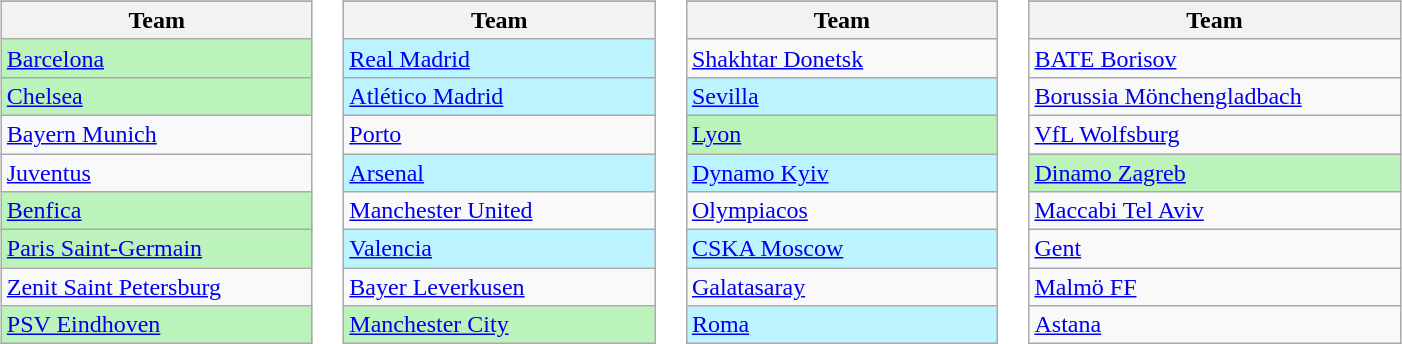<table>
<tr valign=top>
<td><br><table class="wikitable">
<tr>
</tr>
<tr>
<th width=200>Team</th>
</tr>
<tr bgcolor=#BBF3BB>
<td> <a href='#'>Barcelona</a></td>
</tr>
<tr bgcolor=#BBF3BB>
<td> <a href='#'>Chelsea</a></td>
</tr>
<tr>
<td> <a href='#'>Bayern Munich</a></td>
</tr>
<tr>
<td> <a href='#'>Juventus</a></td>
</tr>
<tr bgcolor=#BBF3BB>
<td> <a href='#'>Benfica</a></td>
</tr>
<tr bgcolor=#BBF3BB>
<td> <a href='#'>Paris Saint-Germain</a></td>
</tr>
<tr>
<td> <a href='#'>Zenit Saint Petersburg</a></td>
</tr>
<tr bgcolor=#BBF3BB>
<td> <a href='#'>PSV Eindhoven</a></td>
</tr>
</table>
</td>
<td><br><table class="wikitable">
<tr>
</tr>
<tr>
<th width=200>Team</th>
</tr>
<tr bgcolor=#BBF3FF>
<td> <a href='#'>Real Madrid</a></td>
</tr>
<tr bgcolor=#BBF3FF>
<td> <a href='#'>Atlético Madrid</a></td>
</tr>
<tr>
<td> <a href='#'>Porto</a></td>
</tr>
<tr bgcolor=#BBF3FF>
<td> <a href='#'>Arsenal</a></td>
</tr>
<tr>
<td> <a href='#'>Manchester United</a></td>
</tr>
<tr bgcolor=#BBF3FF>
<td> <a href='#'>Valencia</a></td>
</tr>
<tr>
<td> <a href='#'>Bayer Leverkusen</a></td>
</tr>
<tr bgcolor=#BBF3BB>
<td> <a href='#'>Manchester City</a></td>
</tr>
</table>
</td>
<td><br><table class="wikitable">
<tr>
</tr>
<tr>
<th width=200>Team</th>
</tr>
<tr>
<td> <a href='#'>Shakhtar Donetsk</a></td>
</tr>
<tr bgcolor=#BBF3FF>
<td> <a href='#'>Sevilla</a></td>
</tr>
<tr bgcolor=#BBF3BB>
<td> <a href='#'>Lyon</a></td>
</tr>
<tr bgcolor=#BBF3FF>
<td> <a href='#'>Dynamo Kyiv</a></td>
</tr>
<tr>
<td> <a href='#'>Olympiacos</a></td>
</tr>
<tr bgcolor=#BBF3FF>
<td> <a href='#'>CSKA Moscow</a></td>
</tr>
<tr>
<td> <a href='#'>Galatasaray</a></td>
</tr>
<tr bgcolor=#BBF3FF>
<td> <a href='#'>Roma</a></td>
</tr>
</table>
</td>
<td><br><table class="wikitable">
<tr>
</tr>
<tr>
<th width=240>Team</th>
</tr>
<tr>
<td> <a href='#'>BATE Borisov</a></td>
</tr>
<tr>
<td> <a href='#'>Borussia Mönchengladbach</a></td>
</tr>
<tr>
<td> <a href='#'>VfL Wolfsburg</a></td>
</tr>
<tr bgcolor=#BBF3BB>
<td> <a href='#'>Dinamo Zagreb</a></td>
</tr>
<tr>
<td> <a href='#'>Maccabi Tel Aviv</a></td>
</tr>
<tr>
<td> <a href='#'>Gent</a></td>
</tr>
<tr>
<td> <a href='#'>Malmö FF</a></td>
</tr>
<tr>
<td> <a href='#'>Astana</a></td>
</tr>
</table>
</td>
</tr>
</table>
